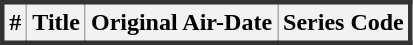<table class="wikitable plainrowheaders" style="background: White;">
<tr style="border: 3px solid #333333;">
<th>#</th>
<th>Title</th>
<th>Original Air-Date</th>
<th>Series Code<br>


</th>
</tr>
</table>
